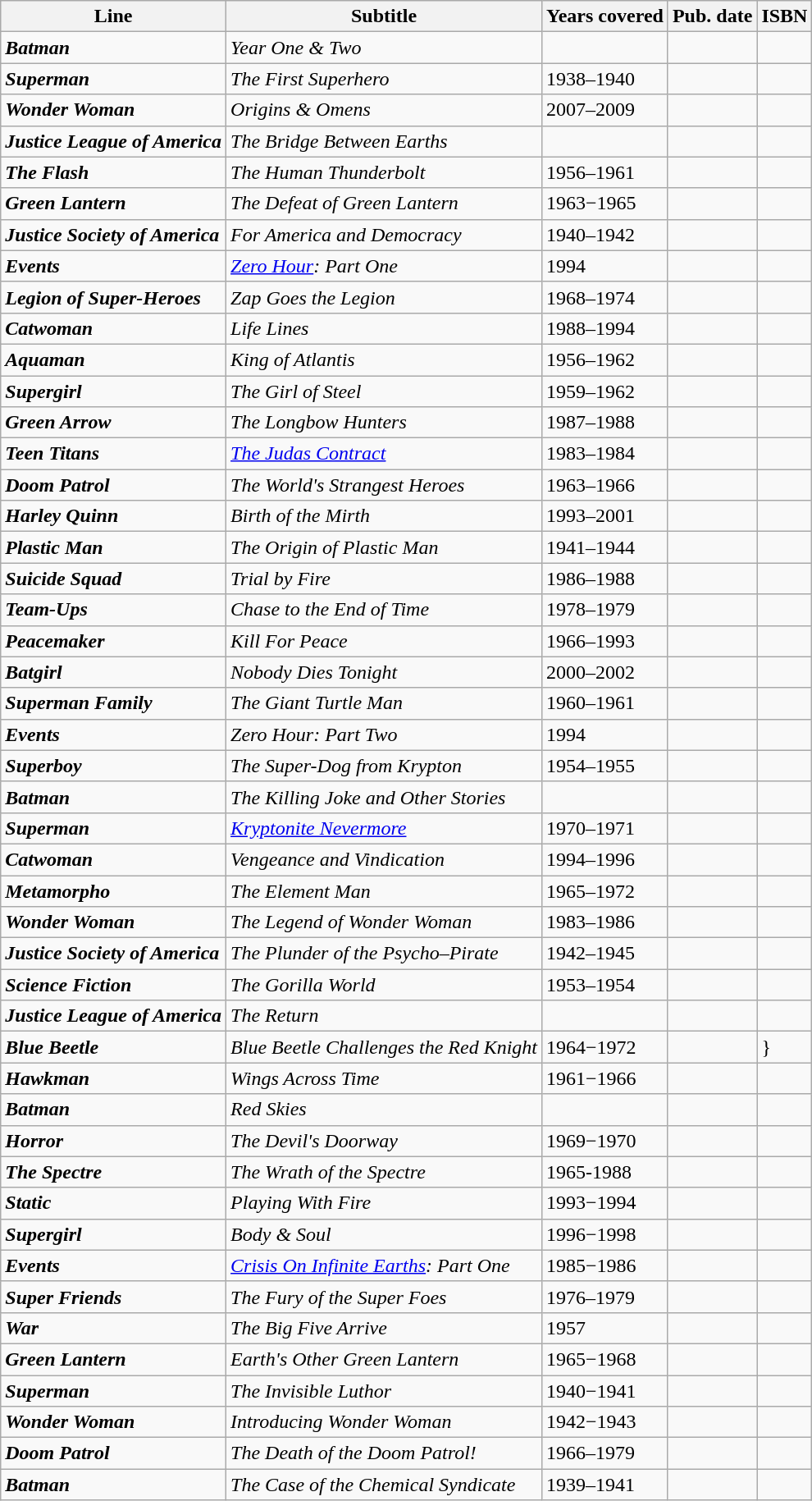<table class="wikitable sortable">
<tr>
<th>Line</th>
<th>Subtitle</th>
<th>Years covered</th>
<th>Pub. date</th>
<th class="unsortable">ISBN</th>
</tr>
<tr>
<td><strong><em>Batman</em></strong></td>
<td><em>Year One & Two</em></td>
<td></td>
<td></td>
<td></td>
</tr>
<tr>
<td><strong><em>Superman</em></strong></td>
<td><em>The First Superhero</em></td>
<td>1938–1940</td>
<td></td>
<td></td>
</tr>
<tr>
<td><strong><em>Wonder Woman</em></strong></td>
<td><em>Origins & Omens</em></td>
<td>2007–2009</td>
<td></td>
<td></td>
</tr>
<tr>
<td><strong><em>Justice League of America</em></strong></td>
<td><em>The Bridge Between Earths</em></td>
<td></td>
<td></td>
<td></td>
</tr>
<tr>
<td><strong><em>The Flash</em></strong></td>
<td><em>The Human Thunderbolt</em></td>
<td>1956–1961</td>
<td></td>
<td></td>
</tr>
<tr>
<td><strong><em>Green Lantern</em></strong></td>
<td><em>The Defeat of Green Lantern</em></td>
<td>1963−1965</td>
<td></td>
<td></td>
</tr>
<tr>
<td><strong><em>Justice Society of America</em></strong></td>
<td><em>For America and Democracy</em></td>
<td>1940–1942</td>
<td></td>
<td></td>
</tr>
<tr>
<td><strong><em>Events</em></strong></td>
<td><em><a href='#'>Zero Hour</a>: Part One</em></td>
<td>1994</td>
<td></td>
<td></td>
</tr>
<tr>
<td><strong><em>Legion of Super-Heroes</em></strong></td>
<td><em>Zap Goes the Legion</em></td>
<td>1968–1974</td>
<td></td>
<td></td>
</tr>
<tr>
<td><strong><em>Catwoman</em></strong></td>
<td><em>Life Lines</em></td>
<td>1988–1994</td>
<td></td>
<td></td>
</tr>
<tr>
<td><strong><em>Aquaman</em></strong></td>
<td><em>King of Atlantis</em></td>
<td>1956–1962</td>
<td></td>
<td></td>
</tr>
<tr>
<td><strong><em>Supergirl</em></strong></td>
<td><em>The Girl of Steel</em></td>
<td>1959–1962</td>
<td></td>
<td></td>
</tr>
<tr>
<td><strong><em>Green Arrow</em></strong></td>
<td><em>The Longbow Hunters</em></td>
<td>1987–1988</td>
<td></td>
<td></td>
</tr>
<tr>
<td><strong><em>Teen Titans</em></strong></td>
<td><em><a href='#'>The Judas Contract</a></em></td>
<td>1983–1984</td>
<td></td>
<td></td>
</tr>
<tr>
<td><strong><em>Doom Patrol</em></strong></td>
<td><em>The World's Strangest Heroes</em></td>
<td>1963–1966</td>
<td></td>
<td></td>
</tr>
<tr>
<td><strong><em>Harley Quinn</em></strong></td>
<td><em>Birth of the Mirth</em></td>
<td>1993–2001</td>
<td></td>
<td></td>
</tr>
<tr>
<td><strong><em>Plastic Man</em></strong></td>
<td><em>The Origin of Plastic Man</em></td>
<td>1941–1944</td>
<td></td>
<td></td>
</tr>
<tr>
<td><strong><em>Suicide Squad</em></strong></td>
<td><em>Trial by Fire</em></td>
<td>1986–1988</td>
<td></td>
<td></td>
</tr>
<tr>
<td><strong><em>Team-Ups</em></strong></td>
<td><em>Chase to the End of Time</em></td>
<td>1978–1979</td>
<td></td>
<td></td>
</tr>
<tr>
<td><strong><em>Peacemaker</em></strong></td>
<td><em>Kill For Peace</em></td>
<td>1966–1993</td>
<td></td>
<td></td>
</tr>
<tr>
<td><strong><em>Batgirl</em></strong></td>
<td><em>Nobody Dies Tonight</em></td>
<td>2000–2002</td>
<td></td>
<td></td>
</tr>
<tr>
<td><strong><em>Superman Family</em></strong></td>
<td><em>The Giant Turtle Man</em></td>
<td>1960–1961</td>
<td></td>
<td></td>
</tr>
<tr>
<td><strong><em>Events</em></strong></td>
<td><em>Zero Hour: Part Two</em></td>
<td>1994</td>
<td></td>
<td></td>
</tr>
<tr>
<td><strong><em>Superboy</em></strong></td>
<td><em>The Super-Dog from Krypton</em></td>
<td>1954–1955</td>
<td></td>
<td></td>
</tr>
<tr>
<td><strong><em>Batman</em></strong></td>
<td><em>The Killing Joke and Other Stories</em></td>
<td></td>
<td></td>
<td></td>
</tr>
<tr>
<td><strong><em>Superman</em></strong></td>
<td><em><a href='#'>Kryptonite Nevermore</a></em></td>
<td>1970–1971</td>
<td></td>
<td></td>
</tr>
<tr>
<td><strong><em>Catwoman</em></strong></td>
<td><em>Vengeance and Vindication</em></td>
<td>1994–1996</td>
<td></td>
<td></td>
</tr>
<tr>
<td><strong><em>Metamorpho</em></strong></td>
<td><em>The Element Man</em></td>
<td>1965–1972</td>
<td></td>
<td></td>
</tr>
<tr>
<td><strong><em>Wonder Woman</em></strong></td>
<td><em>The Legend of Wonder Woman</em></td>
<td>1983–1986</td>
<td></td>
<td></td>
</tr>
<tr>
<td><strong><em>Justice Society of America</em></strong></td>
<td><em>The Plunder of the Psycho–Pirate</em></td>
<td>1942–1945</td>
<td></td>
<td></td>
</tr>
<tr>
<td><strong><em>Science Fiction</em></strong></td>
<td><em>The Gorilla World</em></td>
<td>1953–1954</td>
<td></td>
<td></td>
</tr>
<tr>
<td><strong><em>Justice League of America</em></strong></td>
<td><em>The Return</em></td>
<td></td>
<td></td>
<td></td>
</tr>
<tr>
<td><strong><em>Blue Beetle</em></strong></td>
<td><em>Blue Beetle Challenges the Red Knight</em></td>
<td>1964−1972</td>
<td></td>
<td {{nowrap>}</td>
</tr>
<tr>
<td><strong><em>Hawkman</em></strong></td>
<td><em>Wings Across Time</em></td>
<td>1961−1966</td>
<td></td>
<td></td>
</tr>
<tr>
<td><strong><em>Batman</em></strong></td>
<td><em>Red Skies</em></td>
<td></td>
<td></td>
<td></td>
</tr>
<tr>
<td><strong><em>Horror</em></strong></td>
<td><em>The Devil's Doorway</em></td>
<td>1969−1970</td>
<td></td>
<td></td>
</tr>
<tr>
<td><strong><em>The Spectre</em></strong></td>
<td><em>The Wrath of the Spectre</em></td>
<td>1965-1988</td>
<td></td>
<td></td>
</tr>
<tr>
<td><strong><em>Static</em></strong></td>
<td><em>Playing With Fire</em></td>
<td>1993−1994</td>
<td></td>
<td></td>
</tr>
<tr>
<td><strong><em>Supergirl</em></strong></td>
<td><em>Body & Soul</em></td>
<td>1996−1998</td>
<td></td>
<td></td>
</tr>
<tr>
<td><strong><em>Events</em></strong></td>
<td><em><a href='#'>Crisis On Infinite Earths</a>: Part One</em></td>
<td>1985−1986</td>
<td></td>
<td></td>
</tr>
<tr>
<td><strong><em>Super Friends</em></strong></td>
<td><em>The Fury of the Super Foes</em></td>
<td>1976–1979</td>
<td></td>
<td></td>
</tr>
<tr>
<td><strong><em>War</em></strong></td>
<td><em>The Big Five Arrive</em></td>
<td>1957</td>
<td></td>
<td></td>
</tr>
<tr>
<td><strong><em>Green Lantern</em></strong></td>
<td><em>Earth's Other Green Lantern</em></td>
<td>1965−1968</td>
<td></td>
<td></td>
</tr>
<tr>
<td><strong><em>Superman</em></strong></td>
<td><em>The Invisible Luthor</em></td>
<td>1940−1941</td>
<td></td>
<td></td>
</tr>
<tr>
<td><strong><em>Wonder Woman</em></strong></td>
<td><em>Introducing Wonder Woman</em></td>
<td>1942−1943</td>
<td></td>
<td></td>
</tr>
<tr>
<td><strong><em>Doom Patrol</em></strong></td>
<td><em>The Death of the Doom Patrol!</em></td>
<td>1966–1979</td>
<td></td>
<td></td>
</tr>
<tr>
<td><strong><em>Batman</em></strong></td>
<td><em>The Case of the Chemical Syndicate</em></td>
<td>1939–1941</td>
<td></td>
<td></td>
</tr>
</table>
